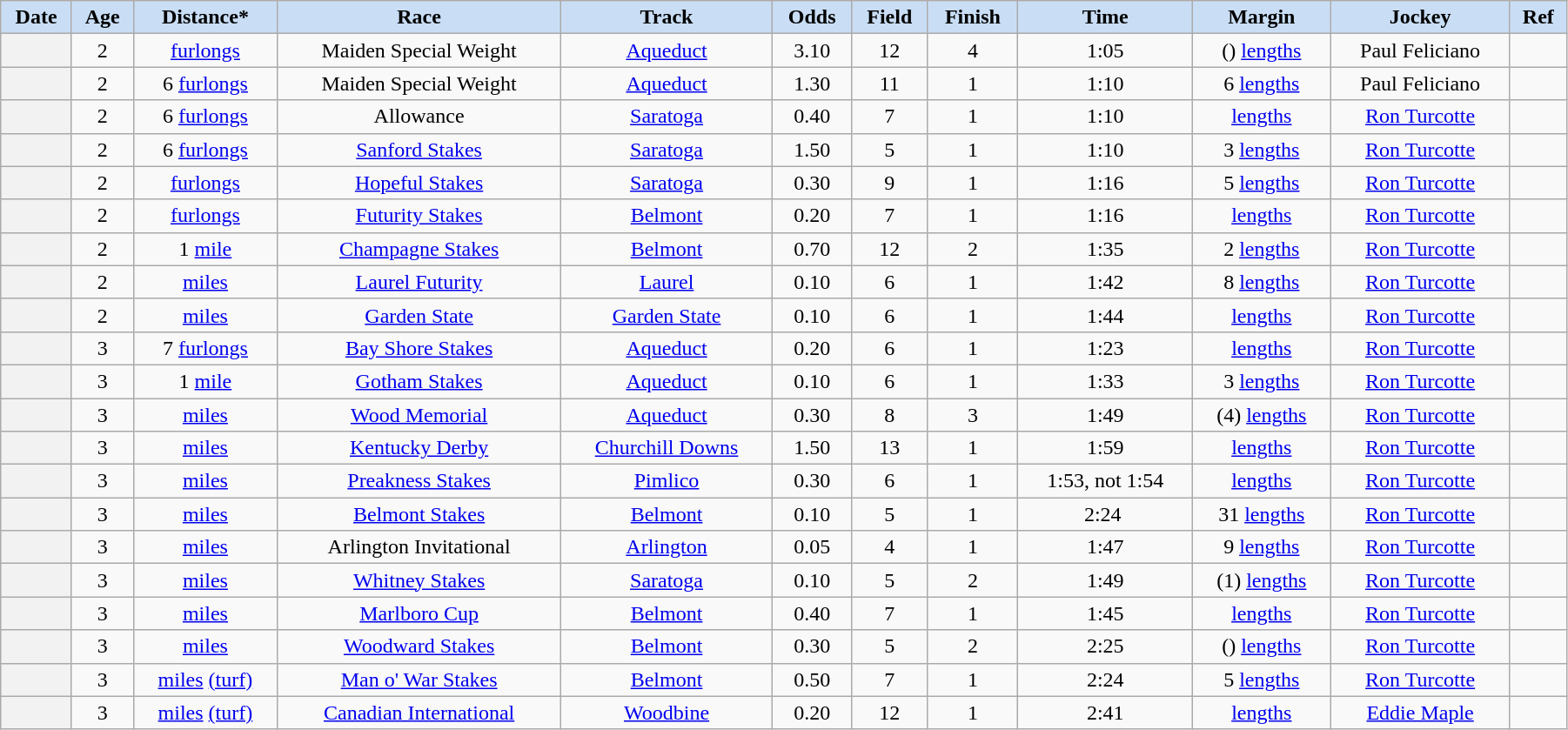<table class="wikitable sortable" style="text-align:center; width:95%"">
<tr>
<th scope="col" style="background:#c9def5;">Date</th>
<th scope="col" style="background:#c9def5;">Age</th>
<th scope="col" style="background:#c9def5;">Distance*</th>
<th scope="col" style="background:#c9def5;">Race</th>
<th scope="col" style="background:#c9def5;">Track</th>
<th scope="col" style="background:#c9def5;">Odds</th>
<th scope="col" style="background:#c9def5;">Field</th>
<th scope="col" style="background:#c9def5;">Finish</th>
<th scope="col" style="background:#c9def5;">Time</th>
<th scope="col" style="background:#c9def5;">Margin</th>
<th scope="col" style="background:#c9def5;">Jockey</th>
<th scope="col" style="background:#c9def5;">Ref</th>
</tr>
<tr>
<th scope="row" style="font-weight:normal;"></th>
<td>2</td>
<td>  <a href='#'>furlongs</a></td>
<td>Maiden Special Weight</td>
<td><a href='#'>Aqueduct</a></td>
<td>3.10</td>
<td>12</td>
<td>4</td>
<td>1:05</td>
<td>() <a href='#'>lengths</a></td>
<td>Paul Feliciano</td>
<td></td>
</tr>
<tr>
<th scope="row" style="font-weight:normal;"></th>
<td>2</td>
<td> 6 <a href='#'>furlongs</a></td>
<td>Maiden Special Weight</td>
<td><a href='#'>Aqueduct</a></td>
<td>1.30</td>
<td>11</td>
<td>1</td>
<td>1:10 </td>
<td> 6 <a href='#'>lengths</a></td>
<td>Paul Feliciano</td>
<td></td>
</tr>
<tr>
<th scope="row" style="font-weight:normal;"></th>
<td>2</td>
<td> 6 <a href='#'>furlongs</a></td>
<td>Allowance</td>
<td><a href='#'>Saratoga</a></td>
<td>0.40</td>
<td>7</td>
<td>1</td>
<td>1:10 </td>
<td>  <a href='#'>lengths</a></td>
<td><a href='#'>Ron Turcotte</a></td>
<td></td>
</tr>
<tr>
<th scope="row" style="font-weight:normal;"></th>
<td>2</td>
<td> 6 <a href='#'>furlongs</a></td>
<td><a href='#'>Sanford Stakes</a></td>
<td><a href='#'>Saratoga</a></td>
<td>1.50</td>
<td>5</td>
<td>1</td>
<td>1:10</td>
<td> 3 <a href='#'>lengths</a></td>
<td><a href='#'>Ron Turcotte</a></td>
<td></td>
</tr>
<tr>
<th scope="row" style="font-weight:normal;"></th>
<td>2</td>
<td>  <a href='#'>furlongs</a></td>
<td><a href='#'>Hopeful Stakes</a></td>
<td><a href='#'>Saratoga</a></td>
<td>0.30</td>
<td>9</td>
<td>1</td>
<td>1:16 </td>
<td> 5 <a href='#'>lengths</a></td>
<td><a href='#'>Ron Turcotte</a></td>
<td></td>
</tr>
<tr>
<th scope="row" style="font-weight:normal;"></th>
<td>2</td>
<td>  <a href='#'>furlongs</a></td>
<td><a href='#'>Futurity Stakes</a></td>
<td><a href='#'>Belmont</a></td>
<td>0.20</td>
<td>7</td>
<td>1</td>
<td>1:16 </td>
<td>  <a href='#'>lengths</a></td>
<td><a href='#'>Ron Turcotte</a></td>
<td></td>
</tr>
<tr>
<th scope="row" style="font-weight:normal;"></th>
<td>2</td>
<td> 1 <a href='#'>mile</a></td>
<td><a href='#'>Champagne Stakes</a></td>
<td><a href='#'>Belmont</a></td>
<td>0.70</td>
<td>12</td>
<td>2</td>
<td>1:35</td>
<td> 2 <a href='#'>lengths</a></td>
<td><a href='#'>Ron Turcotte</a></td>
<td></td>
</tr>
<tr>
<th scope="row" style="font-weight:normal;"></th>
<td>2</td>
<td>  <a href='#'>miles</a></td>
<td><a href='#'>Laurel Futurity</a></td>
<td><a href='#'>Laurel</a></td>
<td>0.10</td>
<td>6</td>
<td>1</td>
<td>1:42 </td>
<td> 8 <a href='#'>lengths</a></td>
<td><a href='#'>Ron Turcotte</a></td>
<td></td>
</tr>
<tr>
<th scope="row" style="font-weight:normal;"></th>
<td>2</td>
<td>  <a href='#'>miles</a></td>
<td><a href='#'>Garden State</a></td>
<td><a href='#'>Garden State</a></td>
<td>0.10</td>
<td>6</td>
<td>1</td>
<td>1:44 </td>
<td>  <a href='#'>lengths</a></td>
<td><a href='#'>Ron Turcotte</a></td>
<td></td>
</tr>
<tr>
<th scope="row" style="font-weight:normal;"></th>
<td>3</td>
<td> 7 <a href='#'>furlongs</a></td>
<td><a href='#'>Bay Shore Stakes</a></td>
<td><a href='#'>Aqueduct</a></td>
<td>0.20</td>
<td>6</td>
<td>1</td>
<td>1:23 </td>
<td>  <a href='#'>lengths</a></td>
<td><a href='#'>Ron Turcotte</a></td>
<td></td>
</tr>
<tr>
<th scope="row" style="font-weight:normal;"></th>
<td>3</td>
<td> 1 <a href='#'>mile</a></td>
<td><a href='#'>Gotham Stakes</a></td>
<td><a href='#'>Aqueduct</a></td>
<td>0.10</td>
<td>6</td>
<td>1</td>
<td>1:33 </td>
<td> 3 <a href='#'>lengths</a></td>
<td><a href='#'>Ron Turcotte</a></td>
<td></td>
</tr>
<tr>
<th scope="row" style="font-weight:normal;"></th>
<td>3</td>
<td>  <a href='#'>miles</a></td>
<td><a href='#'>Wood Memorial</a></td>
<td><a href='#'>Aqueduct</a></td>
<td>0.30</td>
<td>8</td>
<td>3</td>
<td>1:49 </td>
<td> (4) <a href='#'>lengths</a></td>
<td><a href='#'>Ron Turcotte</a></td>
<td></td>
</tr>
<tr>
<th scope="row" style="font-weight:normal;"></th>
<td>3</td>
<td>  <a href='#'>miles</a></td>
<td><a href='#'>Kentucky Derby</a></td>
<td><a href='#'>Churchill Downs</a></td>
<td>1.50</td>
<td>13</td>
<td>1</td>
<td>1:59 </td>
<td>  <a href='#'>lengths</a></td>
<td><a href='#'>Ron Turcotte</a></td>
<td></td>
</tr>
<tr>
<th scope="row" style="font-weight:normal;"></th>
<td>3</td>
<td>  <a href='#'>miles</a></td>
<td><a href='#'>Preakness Stakes</a></td>
<td><a href='#'>Pimlico</a></td>
<td>0.30</td>
<td>6</td>
<td>1</td>
<td>1:53, not 1:54 </td>
<td>  <a href='#'>lengths</a></td>
<td><a href='#'>Ron Turcotte</a></td>
<td></td>
</tr>
<tr>
<th scope="row" style="font-weight:normal;"></th>
<td>3</td>
<td>  <a href='#'>miles</a></td>
<td><a href='#'>Belmont Stakes</a></td>
<td><a href='#'>Belmont</a></td>
<td>0.10</td>
<td>5</td>
<td>1</td>
<td>2:24 </td>
<td> 31 <a href='#'>lengths</a></td>
<td><a href='#'>Ron Turcotte</a></td>
<td></td>
</tr>
<tr>
<th scope="row" style="font-weight:normal;"></th>
<td>3</td>
<td>  <a href='#'>miles</a></td>
<td>Arlington Invitational</td>
<td><a href='#'>Arlington</a></td>
<td>0.05</td>
<td>4</td>
<td>1</td>
<td>1:47</td>
<td> 9 <a href='#'>lengths</a></td>
<td><a href='#'>Ron Turcotte</a></td>
<td></td>
</tr>
<tr>
<th scope="row" style="font-weight:normal;"></th>
<td>3</td>
<td>  <a href='#'>miles</a></td>
<td><a href='#'>Whitney Stakes</a></td>
<td><a href='#'>Saratoga</a></td>
<td>0.10</td>
<td>5</td>
<td>2</td>
<td>1:49 </td>
<td> (1) <a href='#'>lengths</a></td>
<td><a href='#'>Ron Turcotte</a></td>
<td></td>
</tr>
<tr>
<th scope="row" style="font-weight:normal;"></th>
<td>3</td>
<td>  <a href='#'>miles</a></td>
<td><a href='#'>Marlboro Cup</a></td>
<td><a href='#'>Belmont</a></td>
<td>0.40</td>
<td>7</td>
<td>1</td>
<td>1:45 </td>
<td>  <a href='#'>lengths</a></td>
<td><a href='#'>Ron Turcotte</a></td>
<td></td>
</tr>
<tr>
<th scope="row" style="font-weight:normal;"></th>
<td>3</td>
<td>  <a href='#'>miles</a></td>
<td><a href='#'>Woodward Stakes</a></td>
<td><a href='#'>Belmont</a></td>
<td>0.30</td>
<td>5</td>
<td>2</td>
<td>2:25 </td>
<td> () <a href='#'>lengths</a></td>
<td><a href='#'>Ron Turcotte</a></td>
<td></td>
</tr>
<tr>
<th scope="row" style="font-weight:normal;"></th>
<td>3</td>
<td>  <a href='#'>miles</a> <a href='#'>(turf)</a></td>
<td><a href='#'>Man o' War Stakes</a></td>
<td><a href='#'>Belmont</a></td>
<td>0.50</td>
<td>7</td>
<td>1</td>
<td>2:24 </td>
<td> 5 <a href='#'>lengths</a></td>
<td><a href='#'>Ron Turcotte</a></td>
<td></td>
</tr>
<tr>
<th scope="row" style="font-weight:normal;"></th>
<td>3</td>
<td>  <a href='#'>miles</a> <a href='#'>(turf)</a></td>
<td><a href='#'>Canadian International</a></td>
<td><a href='#'>Woodbine</a></td>
<td>0.20</td>
<td>12</td>
<td>1</td>
<td>2:41 </td>
<td>  <a href='#'>lengths</a></td>
<td><a href='#'>Eddie Maple</a></td>
<td></td>
</tr>
</table>
